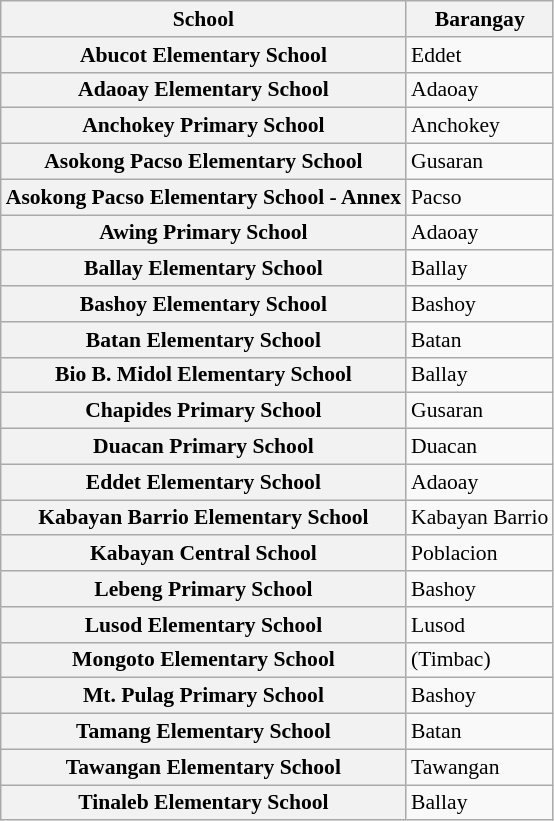<table class="wikitable collapsible sortable collapsed plainrowheaders" style="font-size:90%;">
<tr>
<th scope="col">School</th>
<th scope="col">Barangay</th>
</tr>
<tr>
<th scope="row">Abucot Elementary School</th>
<td>Eddet</td>
</tr>
<tr>
<th scope="row">Adaoay Elementary School</th>
<td>Adaoay</td>
</tr>
<tr>
<th scope="row">Anchokey Primary School</th>
<td>Anchokey</td>
</tr>
<tr>
<th scope="row">Asokong Pacso Elementary School</th>
<td>Gusaran</td>
</tr>
<tr>
<th scope="row">Asokong Pacso Elementary School - Annex</th>
<td>Pacso</td>
</tr>
<tr>
<th scope="row">Awing Primary School</th>
<td>Adaoay</td>
</tr>
<tr>
<th scope="row">Ballay Elementary School</th>
<td>Ballay</td>
</tr>
<tr>
<th scope="row">Bashoy Elementary School</th>
<td>Bashoy</td>
</tr>
<tr>
<th scope="row">Batan Elementary School</th>
<td>Batan</td>
</tr>
<tr>
<th scope="row">Bio B. Midol Elementary School</th>
<td>Ballay</td>
</tr>
<tr>
<th scope="row">Chapides Primary School</th>
<td>Gusaran</td>
</tr>
<tr>
<th scope="row">Duacan Primary School</th>
<td>Duacan</td>
</tr>
<tr>
<th scope="row">Eddet Elementary School</th>
<td>Adaoay</td>
</tr>
<tr>
<th scope="row">Kabayan Barrio Elementary School</th>
<td>Kabayan Barrio</td>
</tr>
<tr>
<th scope="row">Kabayan Central School</th>
<td>Poblacion</td>
</tr>
<tr>
<th scope="row">Lebeng Primary School</th>
<td>Bashoy</td>
</tr>
<tr>
<th scope="row">Lusod Elementary School</th>
<td>Lusod</td>
</tr>
<tr>
<th scope="row">Mongoto Elementary School</th>
<td>(Timbac)</td>
</tr>
<tr>
<th scope="row">Mt. Pulag Primary School</th>
<td>Bashoy</td>
</tr>
<tr>
<th scope="row">Tamang Elementary School</th>
<td>Batan</td>
</tr>
<tr>
<th scope="row">Tawangan Elementary School</th>
<td>Tawangan</td>
</tr>
<tr>
<th scope="row">Tinaleb Elementary School</th>
<td>Ballay</td>
</tr>
</table>
